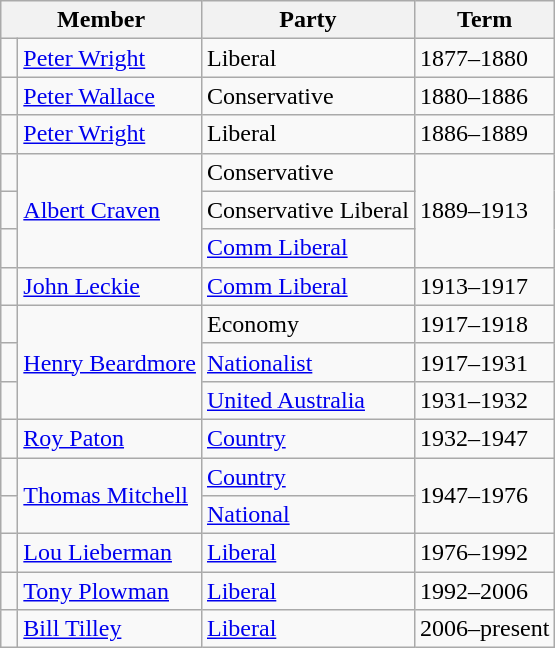<table class="wikitable">
<tr>
<th colspan="2">Member</th>
<th>Party</th>
<th>Term</th>
</tr>
<tr>
<td> </td>
<td><a href='#'>Peter Wright</a></td>
<td>Liberal</td>
<td>1877–1880</td>
</tr>
<tr>
<td> </td>
<td><a href='#'>Peter Wallace</a></td>
<td>Conservative</td>
<td>1880–1886</td>
</tr>
<tr>
<td> </td>
<td><a href='#'>Peter Wright</a></td>
<td>Liberal</td>
<td>1886–1889</td>
</tr>
<tr>
<td> </td>
<td rowspan=3><a href='#'>Albert Craven</a></td>
<td>Conservative</td>
<td rowspan=3>1889–1913</td>
</tr>
<tr>
<td> </td>
<td>Conservative Liberal</td>
</tr>
<tr>
<td> </td>
<td><a href='#'>Comm Liberal</a></td>
</tr>
<tr>
<td> </td>
<td><a href='#'>John Leckie</a></td>
<td><a href='#'>Comm Liberal</a></td>
<td>1913–1917</td>
</tr>
<tr>
<td> </td>
<td rowspan=3><a href='#'>Henry Beardmore</a></td>
<td>Economy</td>
<td>1917–1918</td>
</tr>
<tr>
<td> </td>
<td><a href='#'>Nationalist</a></td>
<td>1917–1931</td>
</tr>
<tr>
<td> </td>
<td><a href='#'>United Australia</a></td>
<td>1931–1932</td>
</tr>
<tr>
<td> </td>
<td><a href='#'>Roy Paton</a></td>
<td><a href='#'>Country</a></td>
<td>1932–1947</td>
</tr>
<tr>
<td> </td>
<td rowspan="2"><a href='#'>Thomas Mitchell</a></td>
<td><a href='#'>Country</a></td>
<td rowspan="2">1947–1976</td>
</tr>
<tr>
<td> </td>
<td><a href='#'>National</a></td>
</tr>
<tr>
<td> </td>
<td><a href='#'>Lou Lieberman</a></td>
<td><a href='#'>Liberal</a></td>
<td>1976–1992</td>
</tr>
<tr>
<td> </td>
<td><a href='#'>Tony Plowman</a></td>
<td><a href='#'>Liberal</a></td>
<td>1992–2006</td>
</tr>
<tr>
<td> </td>
<td><a href='#'>Bill Tilley</a></td>
<td><a href='#'>Liberal</a></td>
<td>2006–present</td>
</tr>
</table>
